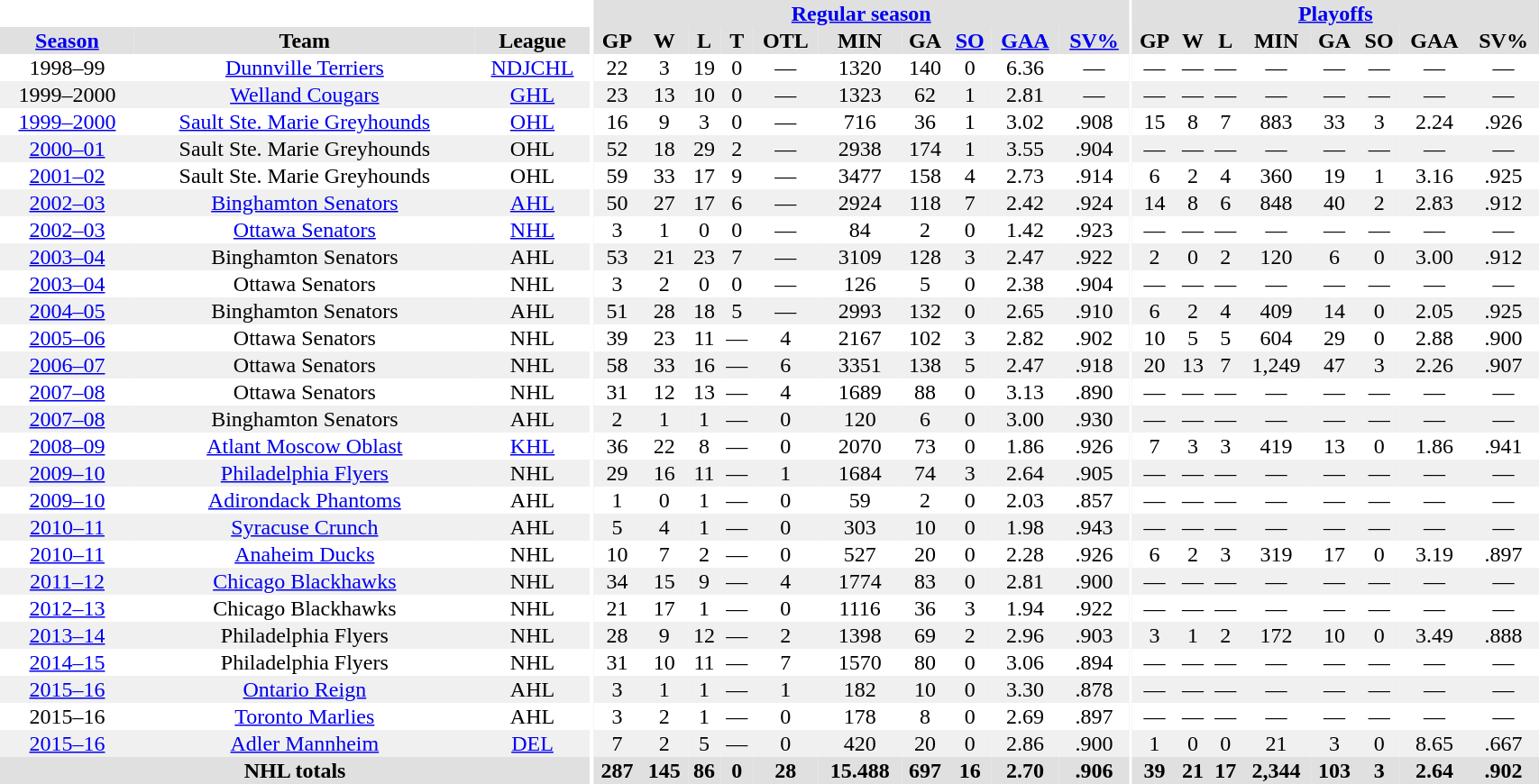<table border="0" cellpadding="1" cellspacing="0" style="width:90%; text-align:center;">
<tr bgcolor="#e0e0e0">
<th colspan="3" bgcolor="#ffffff"></th>
<th rowspan="99" bgcolor="#ffffff"></th>
<th colspan="10" bgcolor="#e0e0e0"><a href='#'>Regular season</a></th>
<th rowspan="99" bgcolor="#ffffff"></th>
<th colspan="8" bgcolor="#e0e0e0"><a href='#'>Playoffs</a></th>
</tr>
<tr bgcolor="#e0e0e0">
<th><a href='#'>Season</a></th>
<th>Team</th>
<th>League</th>
<th>GP</th>
<th>W</th>
<th>L</th>
<th>T</th>
<th>OTL</th>
<th>MIN</th>
<th>GA</th>
<th><a href='#'>SO</a></th>
<th><a href='#'>GAA</a></th>
<th><a href='#'>SV%</a></th>
<th>GP</th>
<th>W</th>
<th>L</th>
<th>MIN</th>
<th>GA</th>
<th>SO</th>
<th>GAA</th>
<th>SV%</th>
</tr>
<tr>
<td>1998–99</td>
<td><a href='#'>Dunnville Terriers</a></td>
<td><a href='#'>NDJCHL</a></td>
<td>22</td>
<td>3</td>
<td>19</td>
<td>0</td>
<td>—</td>
<td>1320</td>
<td>140</td>
<td>0</td>
<td>6.36</td>
<td>—</td>
<td>—</td>
<td>—</td>
<td>—</td>
<td>—</td>
<td>—</td>
<td>—</td>
<td>—</td>
<td>—</td>
</tr>
<tr bgcolor="#f0f0f0">
<td>1999–2000</td>
<td><a href='#'>Welland Cougars</a></td>
<td><a href='#'>GHL</a></td>
<td>23</td>
<td>13</td>
<td>10</td>
<td>0</td>
<td>—</td>
<td>1323</td>
<td>62</td>
<td>1</td>
<td>2.81</td>
<td>—</td>
<td>—</td>
<td>—</td>
<td>—</td>
<td>—</td>
<td>—</td>
<td>—</td>
<td>—</td>
<td>—</td>
</tr>
<tr>
<td><a href='#'>1999–2000</a></td>
<td><a href='#'>Sault Ste. Marie Greyhounds</a></td>
<td><a href='#'>OHL</a></td>
<td>16</td>
<td>9</td>
<td>3</td>
<td>0</td>
<td>—</td>
<td>716</td>
<td>36</td>
<td>1</td>
<td>3.02</td>
<td>.908</td>
<td>15</td>
<td>8</td>
<td>7</td>
<td>883</td>
<td>33</td>
<td>3</td>
<td>2.24</td>
<td>.926</td>
</tr>
<tr bgcolor="#f0f0f0">
<td><a href='#'>2000–01</a></td>
<td>Sault Ste. Marie Greyhounds</td>
<td>OHL</td>
<td>52</td>
<td>18</td>
<td>29</td>
<td>2</td>
<td>—</td>
<td>2938</td>
<td>174</td>
<td>1</td>
<td>3.55</td>
<td>.904</td>
<td>—</td>
<td>—</td>
<td>—</td>
<td>—</td>
<td>—</td>
<td>—</td>
<td>—</td>
<td>—</td>
</tr>
<tr>
<td><a href='#'>2001–02</a></td>
<td>Sault Ste. Marie Greyhounds</td>
<td>OHL</td>
<td>59</td>
<td>33</td>
<td>17</td>
<td>9</td>
<td>—</td>
<td>3477</td>
<td>158</td>
<td>4</td>
<td>2.73</td>
<td>.914</td>
<td>6</td>
<td>2</td>
<td>4</td>
<td>360</td>
<td>19</td>
<td>1</td>
<td>3.16</td>
<td>.925</td>
</tr>
<tr bgcolor="#f0f0f0">
<td><a href='#'>2002–03</a></td>
<td><a href='#'>Binghamton Senators</a></td>
<td><a href='#'>AHL</a></td>
<td>50</td>
<td>27</td>
<td>17</td>
<td>6</td>
<td>—</td>
<td>2924</td>
<td>118</td>
<td>7</td>
<td>2.42</td>
<td>.924</td>
<td>14</td>
<td>8</td>
<td>6</td>
<td>848</td>
<td>40</td>
<td>2</td>
<td>2.83</td>
<td>.912</td>
</tr>
<tr>
<td><a href='#'>2002–03</a></td>
<td><a href='#'>Ottawa Senators</a></td>
<td><a href='#'>NHL</a></td>
<td>3</td>
<td>1</td>
<td>0</td>
<td>0</td>
<td>—</td>
<td>84</td>
<td>2</td>
<td>0</td>
<td>1.42</td>
<td>.923</td>
<td>—</td>
<td>—</td>
<td>—</td>
<td>—</td>
<td>—</td>
<td>—</td>
<td>—</td>
<td>—</td>
</tr>
<tr bgcolor="#f0f0f0">
<td><a href='#'>2003–04</a></td>
<td>Binghamton Senators</td>
<td>AHL</td>
<td>53</td>
<td>21</td>
<td>23</td>
<td>7</td>
<td>—</td>
<td>3109</td>
<td>128</td>
<td>3</td>
<td>2.47</td>
<td>.922</td>
<td>2</td>
<td>0</td>
<td>2</td>
<td>120</td>
<td>6</td>
<td>0</td>
<td>3.00</td>
<td>.912</td>
</tr>
<tr>
<td><a href='#'>2003–04</a></td>
<td>Ottawa Senators</td>
<td>NHL</td>
<td>3</td>
<td>2</td>
<td>0</td>
<td>0</td>
<td>—</td>
<td>126</td>
<td>5</td>
<td>0</td>
<td>2.38</td>
<td>.904</td>
<td>—</td>
<td>—</td>
<td>—</td>
<td>—</td>
<td>—</td>
<td>—</td>
<td>—</td>
<td>—</td>
</tr>
<tr bgcolor="#f0f0f0">
<td><a href='#'>2004–05</a></td>
<td>Binghamton Senators</td>
<td>AHL</td>
<td>51</td>
<td>28</td>
<td>18</td>
<td>5</td>
<td>—</td>
<td>2993</td>
<td>132</td>
<td>0</td>
<td>2.65</td>
<td>.910</td>
<td>6</td>
<td>2</td>
<td>4</td>
<td>409</td>
<td>14</td>
<td>0</td>
<td>2.05</td>
<td>.925</td>
</tr>
<tr>
<td><a href='#'>2005–06</a></td>
<td>Ottawa Senators</td>
<td>NHL</td>
<td>39</td>
<td>23</td>
<td>11</td>
<td>—</td>
<td>4</td>
<td>2167</td>
<td>102</td>
<td>3</td>
<td>2.82</td>
<td>.902</td>
<td>10</td>
<td>5</td>
<td>5</td>
<td>604</td>
<td>29</td>
<td>0</td>
<td>2.88</td>
<td>.900</td>
</tr>
<tr bgcolor="#f0f0f0">
<td><a href='#'>2006–07</a></td>
<td>Ottawa Senators</td>
<td>NHL</td>
<td>58</td>
<td>33</td>
<td>16</td>
<td>—</td>
<td>6</td>
<td>3351</td>
<td>138</td>
<td>5</td>
<td>2.47</td>
<td>.918</td>
<td>20</td>
<td>13</td>
<td>7</td>
<td>1,249</td>
<td>47</td>
<td>3</td>
<td>2.26</td>
<td>.907</td>
</tr>
<tr>
<td><a href='#'>2007–08</a></td>
<td>Ottawa Senators</td>
<td>NHL</td>
<td>31</td>
<td>12</td>
<td>13</td>
<td>—</td>
<td>4</td>
<td>1689</td>
<td>88</td>
<td>0</td>
<td>3.13</td>
<td>.890</td>
<td>—</td>
<td>—</td>
<td>—</td>
<td>—</td>
<td>—</td>
<td>—</td>
<td>—</td>
<td>—</td>
</tr>
<tr bgcolor="#f0f0f0">
<td><a href='#'>2007–08</a></td>
<td>Binghamton Senators</td>
<td>AHL</td>
<td>2</td>
<td>1</td>
<td>1</td>
<td>—</td>
<td>0</td>
<td>120</td>
<td>6</td>
<td>0</td>
<td>3.00</td>
<td>.930</td>
<td>—</td>
<td>—</td>
<td>—</td>
<td>—</td>
<td>—</td>
<td>—</td>
<td>—</td>
<td>—</td>
</tr>
<tr>
<td><a href='#'>2008–09</a></td>
<td><a href='#'>Atlant Moscow Oblast</a></td>
<td><a href='#'>KHL</a></td>
<td>36</td>
<td>22</td>
<td>8</td>
<td>—</td>
<td>0</td>
<td>2070</td>
<td>73</td>
<td>0</td>
<td>1.86</td>
<td>.926</td>
<td>7</td>
<td>3</td>
<td>3</td>
<td>419</td>
<td>13</td>
<td>0</td>
<td>1.86</td>
<td>.941</td>
</tr>
<tr bgcolor="#f0f0f0">
<td><a href='#'>2009–10</a></td>
<td><a href='#'>Philadelphia Flyers</a></td>
<td>NHL</td>
<td>29</td>
<td>16</td>
<td>11</td>
<td>—</td>
<td>1</td>
<td>1684</td>
<td>74</td>
<td>3</td>
<td>2.64</td>
<td>.905</td>
<td>—</td>
<td>—</td>
<td>—</td>
<td>—</td>
<td>—</td>
<td>—</td>
<td>—</td>
<td>—</td>
</tr>
<tr>
<td><a href='#'>2009–10</a></td>
<td><a href='#'>Adirondack Phantoms</a></td>
<td>AHL</td>
<td>1</td>
<td>0</td>
<td>1</td>
<td>—</td>
<td>0</td>
<td>59</td>
<td>2</td>
<td>0</td>
<td>2.03</td>
<td>.857</td>
<td>—</td>
<td>—</td>
<td>—</td>
<td>—</td>
<td>—</td>
<td>—</td>
<td>—</td>
<td>—</td>
</tr>
<tr bgcolor="#f0f0f0">
<td><a href='#'>2010–11</a></td>
<td><a href='#'>Syracuse Crunch</a></td>
<td>AHL</td>
<td>5</td>
<td>4</td>
<td>1</td>
<td>—</td>
<td>0</td>
<td>303</td>
<td>10</td>
<td>0</td>
<td>1.98</td>
<td>.943</td>
<td>—</td>
<td>—</td>
<td>—</td>
<td>—</td>
<td>—</td>
<td>—</td>
<td>—</td>
<td>—</td>
</tr>
<tr>
<td><a href='#'>2010–11</a></td>
<td><a href='#'>Anaheim Ducks</a></td>
<td>NHL</td>
<td>10</td>
<td>7</td>
<td>2</td>
<td>—</td>
<td>0</td>
<td>527</td>
<td>20</td>
<td>0</td>
<td>2.28</td>
<td>.926</td>
<td>6</td>
<td>2</td>
<td>3</td>
<td>319</td>
<td>17</td>
<td>0</td>
<td>3.19</td>
<td>.897</td>
</tr>
<tr bgcolor="#f0f0f0">
<td><a href='#'>2011–12</a></td>
<td><a href='#'>Chicago Blackhawks</a></td>
<td>NHL</td>
<td>34</td>
<td>15</td>
<td>9</td>
<td>—</td>
<td>4</td>
<td>1774</td>
<td>83</td>
<td>0</td>
<td>2.81</td>
<td>.900</td>
<td>—</td>
<td>—</td>
<td>—</td>
<td>—</td>
<td>—</td>
<td>—</td>
<td>—</td>
<td>—</td>
</tr>
<tr>
<td><a href='#'>2012–13</a></td>
<td>Chicago Blackhawks</td>
<td>NHL</td>
<td>21</td>
<td>17</td>
<td>1</td>
<td>—</td>
<td>0</td>
<td>1116</td>
<td>36</td>
<td>3</td>
<td>1.94</td>
<td>.922</td>
<td>—</td>
<td>—</td>
<td>—</td>
<td>—</td>
<td>—</td>
<td>—</td>
<td>—</td>
<td>—</td>
</tr>
<tr bgcolor="#f0f0f0">
<td><a href='#'>2013–14</a></td>
<td>Philadelphia Flyers</td>
<td>NHL</td>
<td>28</td>
<td>9</td>
<td>12</td>
<td>—</td>
<td>2</td>
<td>1398</td>
<td>69</td>
<td>2</td>
<td>2.96</td>
<td>.903</td>
<td>3</td>
<td>1</td>
<td>2</td>
<td>172</td>
<td>10</td>
<td>0</td>
<td>3.49</td>
<td>.888</td>
</tr>
<tr>
<td><a href='#'>2014–15</a></td>
<td>Philadelphia Flyers</td>
<td>NHL</td>
<td>31</td>
<td>10</td>
<td>11</td>
<td>—</td>
<td>7</td>
<td>1570</td>
<td>80</td>
<td>0</td>
<td>3.06</td>
<td>.894</td>
<td>—</td>
<td>—</td>
<td>—</td>
<td>—</td>
<td>—</td>
<td>—</td>
<td>—</td>
<td>—</td>
</tr>
<tr bgcolor="#f0f0f0">
<td><a href='#'>2015–16</a></td>
<td><a href='#'>Ontario Reign</a></td>
<td>AHL</td>
<td>3</td>
<td>1</td>
<td>1</td>
<td>—</td>
<td>1</td>
<td>182</td>
<td>10</td>
<td>0</td>
<td>3.30</td>
<td>.878</td>
<td>—</td>
<td>—</td>
<td>—</td>
<td>—</td>
<td>—</td>
<td>—</td>
<td>—</td>
<td>—</td>
</tr>
<tr>
<td>2015–16</td>
<td><a href='#'>Toronto Marlies</a></td>
<td>AHL</td>
<td>3</td>
<td>2</td>
<td>1</td>
<td>—</td>
<td>0</td>
<td>178</td>
<td>8</td>
<td>0</td>
<td>2.69</td>
<td>.897</td>
<td>—</td>
<td>—</td>
<td>—</td>
<td>—</td>
<td>—</td>
<td>—</td>
<td>—</td>
<td>—</td>
</tr>
<tr bgcolor="#f0f0f0">
<td><a href='#'>2015–16</a></td>
<td><a href='#'>Adler Mannheim</a></td>
<td><a href='#'>DEL</a></td>
<td>7</td>
<td>2</td>
<td>5</td>
<td>—</td>
<td>0</td>
<td>420</td>
<td>20</td>
<td>0</td>
<td>2.86</td>
<td>.900</td>
<td>1</td>
<td>0</td>
<td>0</td>
<td>21</td>
<td>3</td>
<td>0</td>
<td>8.65</td>
<td>.667</td>
</tr>
<tr bgcolor="#e0e0e0">
<th colspan="3">NHL totals</th>
<th>287</th>
<th>145</th>
<th>86</th>
<th>0</th>
<th>28</th>
<th>15.488</th>
<th>697</th>
<th>16</th>
<th>2.70</th>
<th>.906</th>
<th>39</th>
<th>21</th>
<th>17</th>
<th>2,344</th>
<th>103</th>
<th>3</th>
<th>2.64</th>
<th>.902</th>
</tr>
</table>
